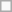<table class=wikitable style="font-size: 95%; text-align:center">
<tr>
<td></td>
</tr>
</table>
